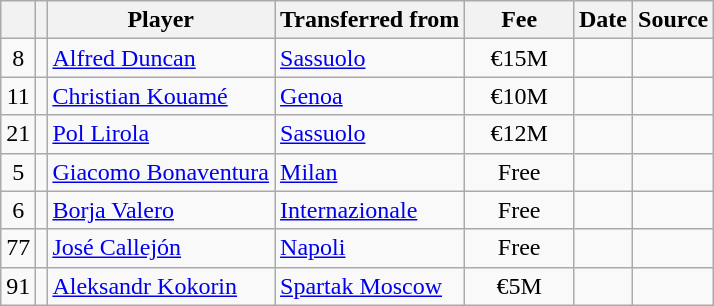<table class="wikitable plainrowheaders sortable">
<tr>
<th></th>
<th></th>
<th scope=col>Player</th>
<th>Transferred from</th>
<th !scope=col; style="width: 65px;">Fee</th>
<th scope=col>Date</th>
<th scope=col>Source</th>
</tr>
<tr>
<td align=center>8</td>
<td align=center></td>
<td> <a href='#'>Alfred Duncan</a></td>
<td> <a href='#'>Sassuolo</a></td>
<td align=center>€15M</td>
<td align=center></td>
<td></td>
</tr>
<tr>
<td align=center>11</td>
<td align=center></td>
<td> <a href='#'>Christian Kouamé</a></td>
<td> <a href='#'>Genoa</a></td>
<td align=center>€10M</td>
<td align=center></td>
<td></td>
</tr>
<tr>
<td align=center>21</td>
<td align=center></td>
<td> <a href='#'>Pol Lirola</a></td>
<td> <a href='#'>Sassuolo</a></td>
<td align=center>€12M</td>
<td align=center></td>
<td></td>
</tr>
<tr>
<td align=center>5</td>
<td align=center></td>
<td> <a href='#'>Giacomo Bonaventura</a></td>
<td> <a href='#'>Milan</a></td>
<td align=center>Free</td>
<td align=center></td>
<td></td>
</tr>
<tr>
<td align=center>6</td>
<td align=center></td>
<td> <a href='#'>Borja Valero</a></td>
<td> <a href='#'>Internazionale</a></td>
<td align=center>Free</td>
<td align=center></td>
<td></td>
</tr>
<tr>
<td align=center>77</td>
<td align=center></td>
<td> <a href='#'>José Callejón</a></td>
<td> <a href='#'>Napoli</a></td>
<td align=center>Free</td>
<td align=center></td>
<td></td>
</tr>
<tr>
<td align=center>91</td>
<td align=center></td>
<td> <a href='#'>Aleksandr Kokorin</a></td>
<td> <a href='#'>Spartak Moscow</a></td>
<td align=center>€5M</td>
<td align=center></td>
<td></td>
</tr>
</table>
